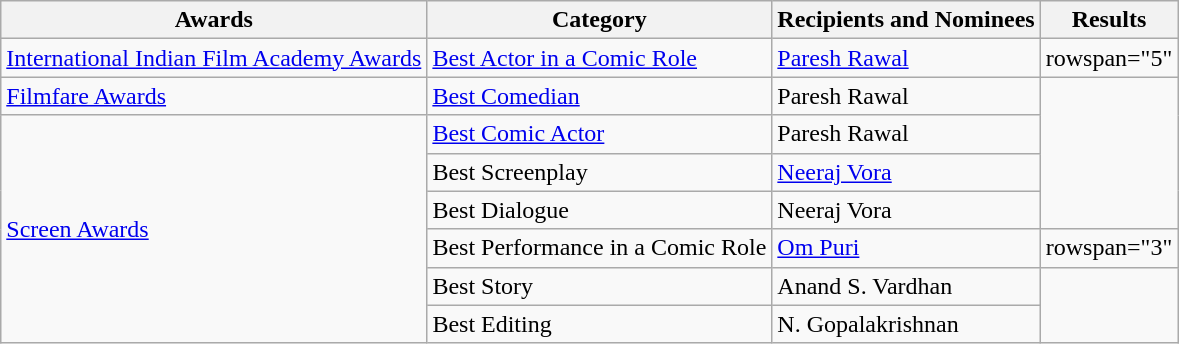<table class="wikitable plainrowheaders sortable">
<tr>
<th>Awards</th>
<th>Category</th>
<th>Recipients and Nominees</th>
<th>Results</th>
</tr>
<tr>
<td rowspan="1"><a href='#'>International Indian Film Academy Awards</a></td>
<td><a href='#'>Best Actor in a Comic Role</a></td>
<td><a href='#'>Paresh Rawal</a></td>
<td>rowspan="5" </td>
</tr>
<tr>
<td rowspan="1"><a href='#'>Filmfare Awards</a></td>
<td><a href='#'>Best Comedian</a></td>
<td>Paresh Rawal</td>
</tr>
<tr>
<td rowspan="6"><a href='#'>Screen Awards</a></td>
<td><a href='#'>Best Comic Actor</a></td>
<td>Paresh Rawal</td>
</tr>
<tr>
<td>Best Screenplay</td>
<td><a href='#'>Neeraj Vora</a></td>
</tr>
<tr>
<td>Best Dialogue</td>
<td>Neeraj Vora</td>
</tr>
<tr>
<td>Best Performance in a Comic Role</td>
<td><a href='#'>Om Puri</a></td>
<td>rowspan="3" </td>
</tr>
<tr>
<td>Best Story</td>
<td>Anand S. Vardhan</td>
</tr>
<tr>
<td>Best Editing</td>
<td>N. Gopalakrishnan</td>
</tr>
</table>
